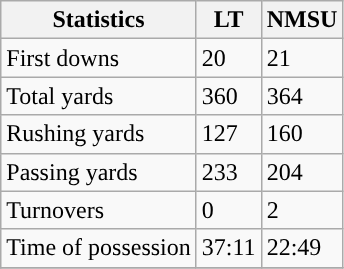<table class="wikitable" style="float: left;">
<tr>
<th>Statistics</th>
<th>LT</th>
<th>NMSU</th>
</tr>
<tr>
<td>First downs</td>
<td>20</td>
<td>21</td>
</tr>
<tr>
<td>Total yards</td>
<td>360</td>
<td>364</td>
</tr>
<tr>
<td>Rushing yards</td>
<td>127</td>
<td>160</td>
</tr>
<tr>
<td>Passing yards</td>
<td>233</td>
<td>204</td>
</tr>
<tr>
<td>Turnovers</td>
<td>0</td>
<td>2</td>
</tr>
<tr>
<td>Time of possession</td>
<td>37:11</td>
<td>22:49</td>
</tr>
<tr>
</tr>
</table>
